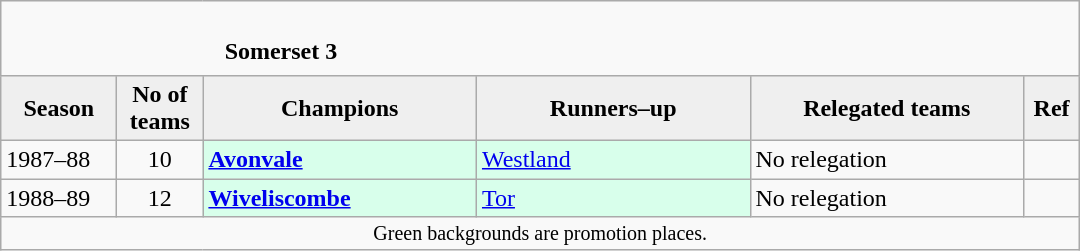<table class="wikitable" style="text-align: left;">
<tr>
<td colspan="11" cellpadding="0" cellspacing="0"><br><table border="0" style="width:100%;" cellpadding="0" cellspacing="0">
<tr>
<td style="width:20%; border:0;"></td>
<td style="border:0;"><strong>Somerset 3</strong></td>
<td style="width:20%; border:0;"></td>
</tr>
</table>
</td>
</tr>
<tr>
<th style="background:#efefef; width:70px;">Season</th>
<th style="background:#efefef; width:50px;">No of teams</th>
<th style="background:#efefef; width:175px;">Champions</th>
<th style="background:#efefef; width:175px;">Runners–up</th>
<th style="background:#efefef; width:175px;">Relegated teams</th>
<th style="background:#efefef; width:30px;">Ref</th>
</tr>
<tr align=left>
<td>1987–88</td>
<td style="text-align: center;">10</td>
<td style="background:#d8ffeb;"><strong><a href='#'>Avonvale</a></strong></td>
<td style="background:#d8ffeb;"><a href='#'>Westland</a></td>
<td>No relegation</td>
<td></td>
</tr>
<tr>
<td>1988–89</td>
<td style="text-align: center;">12</td>
<td style="background:#d8ffeb;"><strong><a href='#'>Wiveliscombe</a></strong></td>
<td style="background:#d8ffeb;"><a href='#'>Tor</a></td>
<td>No relegation</td>
<td></td>
</tr>
<tr>
<td colspan="15"  style="border:0; font-size:smaller; text-align:center;">Green backgrounds are promotion places.</td>
</tr>
</table>
